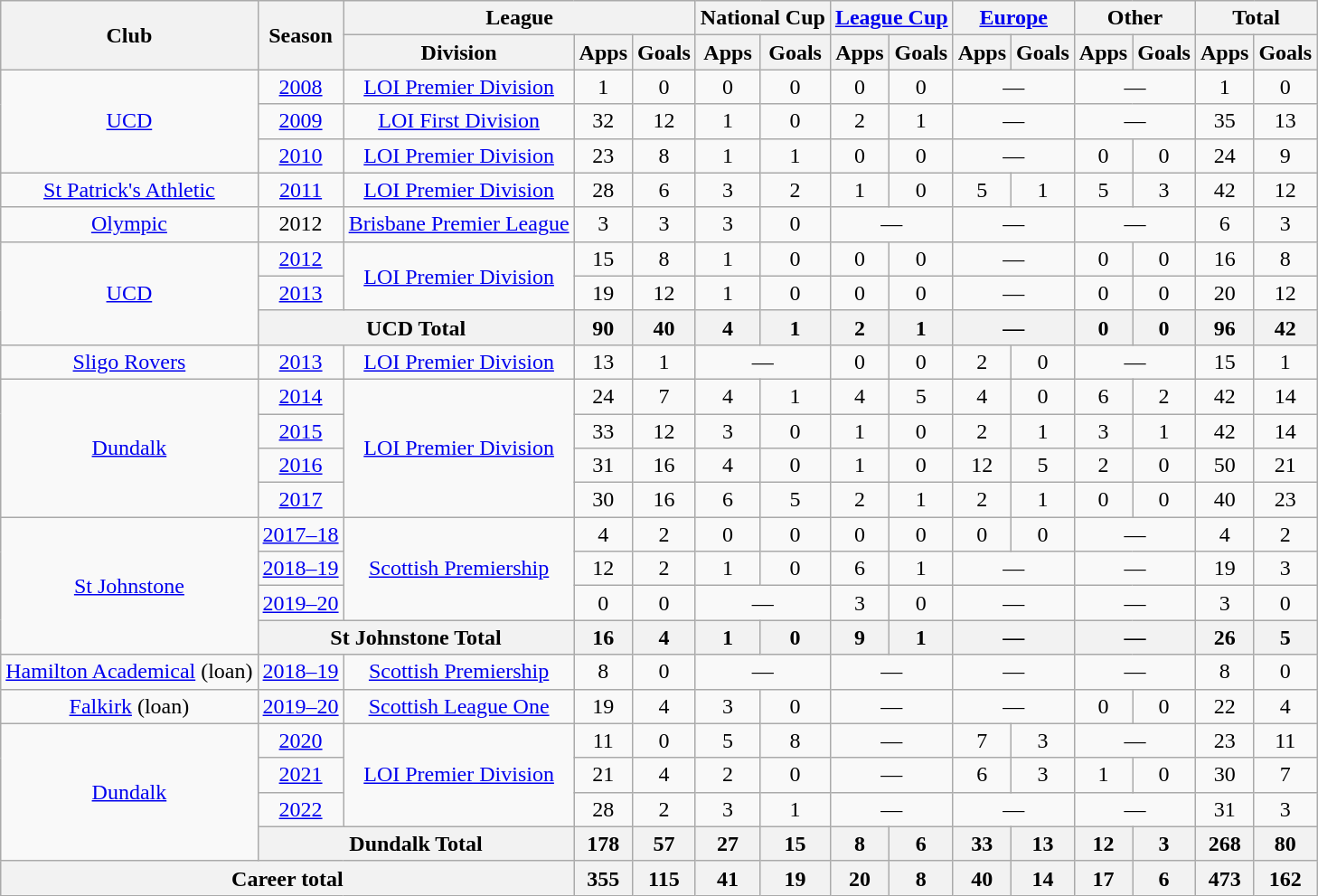<table class="wikitable" style="text-align: center;">
<tr>
<th rowspan="2">Club</th>
<th rowspan="2">Season</th>
<th colspan="3">League</th>
<th colspan="2">National Cup</th>
<th colspan="2"><a href='#'>League Cup</a></th>
<th colspan="2"><a href='#'>Europe</a></th>
<th colspan="2">Other</th>
<th colspan="2">Total</th>
</tr>
<tr>
<th>Division</th>
<th>Apps</th>
<th>Goals</th>
<th>Apps</th>
<th>Goals</th>
<th>Apps</th>
<th>Goals</th>
<th>Apps</th>
<th>Goals</th>
<th>Apps</th>
<th>Goals</th>
<th>Apps</th>
<th>Goals</th>
</tr>
<tr>
<td rowspan="3"><a href='#'>UCD</a></td>
<td><a href='#'>2008</a></td>
<td><a href='#'>LOI Premier Division</a></td>
<td>1</td>
<td>0</td>
<td>0</td>
<td>0</td>
<td>0</td>
<td>0</td>
<td colspan="2">—</td>
<td colspan="2">—</td>
<td>1</td>
<td>0</td>
</tr>
<tr>
<td><a href='#'>2009</a></td>
<td><a href='#'>LOI First Division</a></td>
<td>32</td>
<td>12</td>
<td>1</td>
<td>0</td>
<td>2</td>
<td>1</td>
<td colspan="2">—</td>
<td colspan="2">—</td>
<td>35</td>
<td>13</td>
</tr>
<tr>
<td><a href='#'>2010</a></td>
<td><a href='#'>LOI Premier Division</a></td>
<td>23</td>
<td>8</td>
<td>1</td>
<td>1</td>
<td>0</td>
<td>0</td>
<td colspan="2">—</td>
<td>0</td>
<td>0</td>
<td>24</td>
<td>9</td>
</tr>
<tr>
<td><a href='#'>St Patrick's Athletic</a></td>
<td><a href='#'>2011</a></td>
<td><a href='#'>LOI Premier Division</a></td>
<td>28</td>
<td>6</td>
<td>3</td>
<td>2</td>
<td>1</td>
<td>0</td>
<td>5</td>
<td>1</td>
<td>5</td>
<td>3</td>
<td>42</td>
<td>12</td>
</tr>
<tr>
<td><a href='#'>Olympic</a></td>
<td>2012</td>
<td><a href='#'>Brisbane Premier League</a></td>
<td>3</td>
<td>3</td>
<td>3</td>
<td>0</td>
<td colspan="2">—</td>
<td colspan="2">—</td>
<td colspan="2">—</td>
<td>6</td>
<td>3</td>
</tr>
<tr>
<td rowspan="3"><a href='#'>UCD</a></td>
<td><a href='#'>2012</a></td>
<td rowspan="2"><a href='#'>LOI Premier Division</a></td>
<td>15</td>
<td>8</td>
<td>1</td>
<td>0</td>
<td>0</td>
<td>0</td>
<td colspan="2">—</td>
<td>0</td>
<td>0</td>
<td>16</td>
<td>8</td>
</tr>
<tr>
<td><a href='#'>2013</a></td>
<td>19</td>
<td>12</td>
<td>1</td>
<td>0</td>
<td>0</td>
<td>0</td>
<td colspan="2">—</td>
<td>0</td>
<td>0</td>
<td>20</td>
<td>12</td>
</tr>
<tr>
<th colspan="2">UCD Total</th>
<th>90</th>
<th>40</th>
<th>4</th>
<th>1</th>
<th>2</th>
<th>1</th>
<th colspan="2">—</th>
<th>0</th>
<th>0</th>
<th>96</th>
<th>42</th>
</tr>
<tr>
<td><a href='#'>Sligo Rovers</a></td>
<td><a href='#'>2013</a></td>
<td><a href='#'>LOI Premier Division</a></td>
<td>13</td>
<td>1</td>
<td colspan="2">—</td>
<td>0</td>
<td>0</td>
<td>2</td>
<td>0</td>
<td colspan="2">—</td>
<td>15</td>
<td>1</td>
</tr>
<tr>
<td rowspan="4"><a href='#'>Dundalk</a></td>
<td><a href='#'>2014</a></td>
<td rowspan="4"><a href='#'>LOI Premier Division</a></td>
<td>24</td>
<td>7</td>
<td>4</td>
<td>1</td>
<td>4</td>
<td>5</td>
<td>4</td>
<td>0</td>
<td>6</td>
<td>2</td>
<td>42</td>
<td>14</td>
</tr>
<tr>
<td><a href='#'>2015</a></td>
<td>33</td>
<td>12</td>
<td>3</td>
<td>0</td>
<td>1</td>
<td>0</td>
<td>2</td>
<td>1</td>
<td>3</td>
<td>1</td>
<td>42</td>
<td>14</td>
</tr>
<tr>
<td><a href='#'>2016</a></td>
<td>31</td>
<td>16</td>
<td>4</td>
<td>0</td>
<td>1</td>
<td>0</td>
<td>12</td>
<td>5</td>
<td>2</td>
<td>0</td>
<td>50</td>
<td>21</td>
</tr>
<tr>
<td><a href='#'>2017</a></td>
<td>30</td>
<td>16</td>
<td>6</td>
<td>5</td>
<td>2</td>
<td>1</td>
<td>2</td>
<td>1</td>
<td>0</td>
<td>0</td>
<td>40</td>
<td>23</td>
</tr>
<tr>
<td rowspan=4><a href='#'>St Johnstone</a></td>
<td><a href='#'>2017–18</a></td>
<td rowspan=3><a href='#'>Scottish Premiership</a></td>
<td>4</td>
<td>2</td>
<td>0</td>
<td>0</td>
<td>0</td>
<td>0</td>
<td>0</td>
<td>0</td>
<td colspan="2">—</td>
<td>4</td>
<td>2</td>
</tr>
<tr>
<td><a href='#'>2018–19</a></td>
<td>12</td>
<td>2</td>
<td>1</td>
<td>0</td>
<td>6</td>
<td>1</td>
<td colspan=2>—</td>
<td colspan="2">—</td>
<td>19</td>
<td>3</td>
</tr>
<tr>
<td><a href='#'>2019–20</a></td>
<td>0</td>
<td>0</td>
<td colspan="2">—</td>
<td>3</td>
<td>0</td>
<td colspan=2>—</td>
<td colspan=2>—</td>
<td>3</td>
<td>0</td>
</tr>
<tr>
<th colspan=2>St Johnstone Total</th>
<th>16</th>
<th>4</th>
<th>1</th>
<th>0</th>
<th>9</th>
<th>1</th>
<th colspan="2">—</th>
<th colspan="2">—</th>
<th>26</th>
<th>5</th>
</tr>
<tr>
<td><a href='#'>Hamilton Academical</a> (loan)</td>
<td><a href='#'>2018–19</a></td>
<td><a href='#'>Scottish Premiership</a></td>
<td>8</td>
<td>0</td>
<td colspan="2">—</td>
<td colspan="2">—</td>
<td colspan=2>—</td>
<td colspan=2>—</td>
<td>8</td>
<td>0</td>
</tr>
<tr>
<td><a href='#'>Falkirk</a> (loan)</td>
<td><a href='#'>2019–20</a></td>
<td><a href='#'>Scottish League One</a></td>
<td>19</td>
<td>4</td>
<td>3</td>
<td>0</td>
<td colspan=2>—</td>
<td colspan=2>—</td>
<td>0</td>
<td>0</td>
<td>22</td>
<td>4</td>
</tr>
<tr>
<td rowspan="4"><a href='#'>Dundalk</a></td>
<td><a href='#'>2020</a></td>
<td rowspan="3"><a href='#'>LOI Premier Division</a></td>
<td>11</td>
<td>0</td>
<td>5</td>
<td>8</td>
<td colspan=2>—</td>
<td>7</td>
<td>3</td>
<td colspan=2>—</td>
<td>23</td>
<td>11</td>
</tr>
<tr>
<td><a href='#'>2021</a></td>
<td>21</td>
<td>4</td>
<td>2</td>
<td>0</td>
<td colspan=2>—</td>
<td>6</td>
<td>3</td>
<td>1</td>
<td>0</td>
<td>30</td>
<td>7</td>
</tr>
<tr>
<td><a href='#'>2022</a></td>
<td>28</td>
<td>2</td>
<td>3</td>
<td>1</td>
<td colspan=2>—</td>
<td colspan=2>—</td>
<td colspan=2>—</td>
<td>31</td>
<td>3</td>
</tr>
<tr>
<th colspan="2">Dundalk Total</th>
<th>178</th>
<th>57</th>
<th>27</th>
<th>15</th>
<th>8</th>
<th>6</th>
<th>33</th>
<th>13</th>
<th>12</th>
<th>3</th>
<th>268</th>
<th>80</th>
</tr>
<tr>
<th colspan="3">Career total</th>
<th>355</th>
<th>115</th>
<th>41</th>
<th>19</th>
<th>20</th>
<th>8</th>
<th>40</th>
<th>14</th>
<th>17</th>
<th>6</th>
<th>473</th>
<th>162</th>
</tr>
</table>
